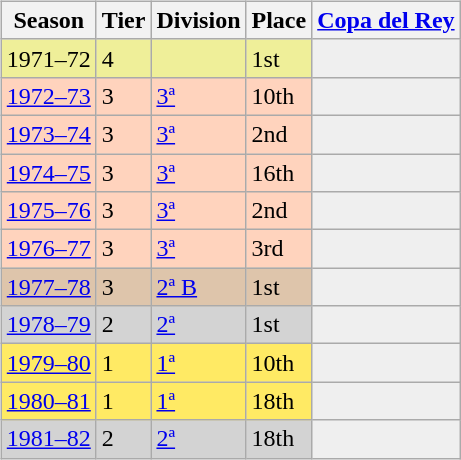<table>
<tr>
<td valign="top" width=49%><br><table class="wikitable">
<tr style="background:#f0f6fa;">
<th>Season</th>
<th>Tier</th>
<th>Division</th>
<th>Place</th>
<th><a href='#'>Copa del Rey</a></th>
</tr>
<tr>
<td style="background:#EFEF99;">1971–72</td>
<td style="background:#EFEF99;">4</td>
<td style="background:#EFEF99;"></td>
<td style="background:#EFEF99;">1st</td>
<th style="background:#efefef;"></th>
</tr>
<tr>
<td style="background:#FFD3BD;"><a href='#'>1972–73</a></td>
<td style="background:#FFD3BD;">3</td>
<td style="background:#FFD3BD;"><a href='#'>3ª</a></td>
<td style="background:#FFD3BD;">10th</td>
<th style="background:#efefef;"></th>
</tr>
<tr>
<td style="background:#FFD3BD;"><a href='#'>1973–74</a></td>
<td style="background:#FFD3BD;">3</td>
<td style="background:#FFD3BD;"><a href='#'>3ª</a></td>
<td style="background:#FFD3BD;">2nd</td>
<th style="background:#efefef;"></th>
</tr>
<tr>
<td style="background:#FFD3BD;"><a href='#'>1974–75</a></td>
<td style="background:#FFD3BD;">3</td>
<td style="background:#FFD3BD;"><a href='#'>3ª</a></td>
<td style="background:#FFD3BD;">16th</td>
<th style="background:#efefef;"></th>
</tr>
<tr>
<td style="background:#FFD3BD;"><a href='#'>1975–76</a></td>
<td style="background:#FFD3BD;">3</td>
<td style="background:#FFD3BD;"><a href='#'>3ª</a></td>
<td style="background:#FFD3BD;">2nd</td>
<th style="background:#efefef;"></th>
</tr>
<tr>
<td style="background:#FFD3BD;"><a href='#'>1976–77</a></td>
<td style="background:#FFD3BD;">3</td>
<td style="background:#FFD3BD;"><a href='#'>3ª</a></td>
<td style="background:#FFD3BD;">3rd</td>
<th style="background:#efefef;"></th>
</tr>
<tr>
<td style="background:#DEC5AB;"><a href='#'>1977–78</a></td>
<td style="background:#DEC5AB;">3</td>
<td style="background:#DEC5AB;"><a href='#'>2ª B</a></td>
<td style="background:#DEC5AB;">1st</td>
<th style="background:#efefef;"></th>
</tr>
<tr>
<td style="background:#D3D3D3;"><a href='#'>1978–79</a></td>
<td style="background:#D3D3D3;">2</td>
<td style="background:#D3D3D3;"><a href='#'>2ª</a></td>
<td style="background:#D3D3D3;">1st</td>
<th style="background:#efefef;"></th>
</tr>
<tr>
<td style="background:#FFEA64;"><a href='#'>1979–80</a></td>
<td style="background:#FFEA64;">1</td>
<td style="background:#FFEA64;"><a href='#'>1ª</a></td>
<td style="background:#FFEA64;">10th</td>
<th style="background:#efefef;"></th>
</tr>
<tr>
<td style="background:#FFEA64;"><a href='#'>1980–81</a></td>
<td style="background:#FFEA64;">1</td>
<td style="background:#FFEA64;"><a href='#'>1ª</a></td>
<td style="background:#FFEA64;">18th</td>
<th style="background:#efefef;"></th>
</tr>
<tr>
<td style="background:#D3D3D3;"><a href='#'>1981–82</a></td>
<td style="background:#D3D3D3;">2</td>
<td style="background:#D3D3D3;"><a href='#'>2ª</a></td>
<td style="background:#D3D3D3;">18th</td>
<th style="background:#efefef;"></th>
</tr>
</table>
</td>
</tr>
</table>
